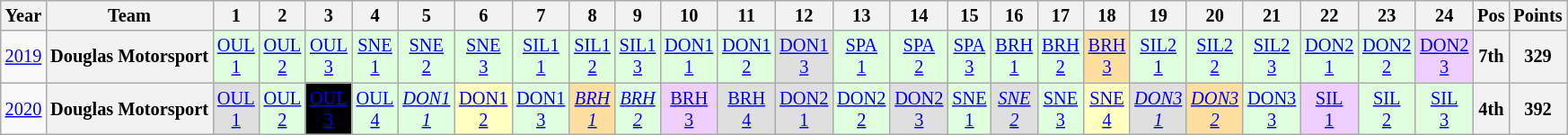<table class="wikitable" style="text-align:center; font-size:85%">
<tr>
<th>Year</th>
<th>Team</th>
<th>1</th>
<th>2</th>
<th>3</th>
<th>4</th>
<th>5</th>
<th>6</th>
<th>7</th>
<th>8</th>
<th>9</th>
<th>10</th>
<th>11</th>
<th>12</th>
<th>13</th>
<th>14</th>
<th>15</th>
<th>16</th>
<th>17</th>
<th>18</th>
<th>19</th>
<th>20</th>
<th>21</th>
<th>22</th>
<th>23</th>
<th>24</th>
<th>Pos</th>
<th>Points</th>
</tr>
<tr>
<td><a href='#'>2019</a></td>
<th nowrap>Douglas Motorsport</th>
<td style="background:#DFFFDF;"><a href='#'>OUL<br>1</a><br></td>
<td style="background:#DFFFDF;"><a href='#'>OUL<br>2</a><br></td>
<td style="background:#DFFFDF;"><a href='#'>OUL<br>3</a><br></td>
<td style="background:#DFFFDF;"><a href='#'>SNE<br>1</a><br></td>
<td style="background:#DFFFDF;"><a href='#'>SNE<br>2</a><br></td>
<td style="background:#DFFFDF;"><a href='#'>SNE<br>3</a><br></td>
<td style="background:#DFFFDF;"><a href='#'>SIL1<br>1</a><br></td>
<td style="background:#DFFFDF;"><a href='#'>SIL1<br>2</a><br></td>
<td style="background:#DFFFDF;"><a href='#'>SIL1<br>3</a><br></td>
<td style="background:#DFFFDF;"><a href='#'>DON1<br>1</a><br></td>
<td style="background:#DFFFDF;"><a href='#'>DON1<br>2</a><br></td>
<td style="background:#DFDFDF;"><a href='#'>DON1<br>3</a><br></td>
<td style="background:#DFFFDF;"><a href='#'>SPA<br>1</a><br></td>
<td style="background:#DFFFDF;"><a href='#'>SPA<br>2</a><br></td>
<td style="background:#DFFFDF;"><a href='#'>SPA<br>3</a><br></td>
<td style="background:#DFFFDF;"><a href='#'>BRH<br>1</a><br></td>
<td style="background:#DFFFDF;"><a href='#'>BRH<br>2</a><br></td>
<td style="background:#FFDF9F;"><a href='#'>BRH<br>3</a><br></td>
<td style="background:#DFFFDF;"><a href='#'>SIL2<br>1</a><br></td>
<td style="background:#DFFFDF;"><a href='#'>SIL2<br>2</a><br></td>
<td style="background:#DFFFDF;"><a href='#'>SIL2<br>3</a><br></td>
<td style="background:#DFFFDF;"><a href='#'>DON2<br>1</a><br></td>
<td style="background:#DFFFDF;"><a href='#'>DON2<br>2</a><br></td>
<td style="background:#EFCFFF;"><a href='#'>DON2<br>3</a><br></td>
<th>7th</th>
<th>329</th>
</tr>
<tr>
<td><a href='#'>2020</a></td>
<th nowrap>Douglas Motorsport</th>
<td style="background:#DFDFDF;"><a href='#'>OUL<br>1</a><br></td>
<td style="background:#DFFFDF;"><a href='#'>OUL<br>2</a><br></td>
<td style="background:#000000;color:white"><a href='#'><span>OUL<br>3</span></a><br></td>
<td style="background:#DFFFDF;"><a href='#'>OUL<br>4</a><br></td>
<td style="background:#DFFFDF;"><em><a href='#'>DON1<br>1</a></em><br></td>
<td style="background:#FFFFBF;"><a href='#'>DON1<br>2</a><br></td>
<td style="background:#DFFFDF;"><a href='#'>DON1<br>3</a><br></td>
<td style="background:#FFDF9F;"><em><a href='#'>BRH<br>1</a></em><br></td>
<td style="background:#DFFFDF;"><em><a href='#'>BRH<br>2</a></em><br></td>
<td style="background:#EFCFFF;"><a href='#'>BRH<br>3</a><br></td>
<td style="background:#DFDFDF;"><a href='#'>BRH<br>4</a><br></td>
<td style="background:#DFDFDF;"><a href='#'>DON2<br>1</a><br></td>
<td style="background:#DFFFDF;"><a href='#'>DON2<br>2</a><br></td>
<td style="background:#DFDFDF;"><a href='#'>DON2<br>3</a><br></td>
<td style="background:#DFFFDF;"><a href='#'>SNE<br>1</a><br></td>
<td style="background:#DFDFDF;"><em><a href='#'>SNE<br>2</a></em><br></td>
<td style="background:#DFFFDF;"><a href='#'>SNE<br>3</a><br></td>
<td style="background:#FFFFBF;"><a href='#'>SNE<br>4</a><br></td>
<td style="background:#DFDFDF;"><em><a href='#'>DON3<br>1</a></em><br></td>
<td style="background:#FFDF9F;"><em><a href='#'>DON3<br>2</a></em><br></td>
<td style="background:#DFFFDF;"><a href='#'>DON3<br>3</a><br></td>
<td style="background:#EFCFFF;"><a href='#'>SIL<br>1</a><br></td>
<td style="background:#DFFFDF;"><a href='#'>SIL<br>2</a><br></td>
<td style="background:#DFFFDF;"><a href='#'>SIL<br>3</a><br></td>
<th>4th</th>
<th>392</th>
</tr>
</table>
